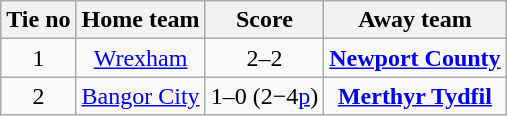<table class="wikitable" style="text-align: center">
<tr>
<th>Tie no</th>
<th>Home team</th>
<th>Score</th>
<th>Away team</th>
</tr>
<tr>
<td>1</td>
<td><a href='#'>Wrexham</a></td>
<td>2–2</td>
<td><strong><a href='#'>Newport County</a></strong></td>
</tr>
<tr>
<td>2</td>
<td><a href='#'>Bangor City</a></td>
<td>1–0 (2−4<a href='#'>p</a>)</td>
<td><strong><a href='#'>Merthyr Tydfil</a></strong></td>
</tr>
</table>
